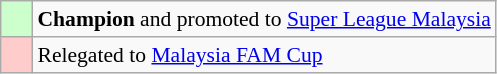<table class="wikitable" style="font-size:90%;">
<tr>
<td style="background: #ccffcc;">    </td>
<td><strong>Champion</strong> and promoted to <a href='#'>Super League Malaysia</a></td>
</tr>
<tr>
<td style="background: #FFCCCC;">    </td>
<td>Relegated to <a href='#'>Malaysia FAM Cup</a></td>
</tr>
</table>
